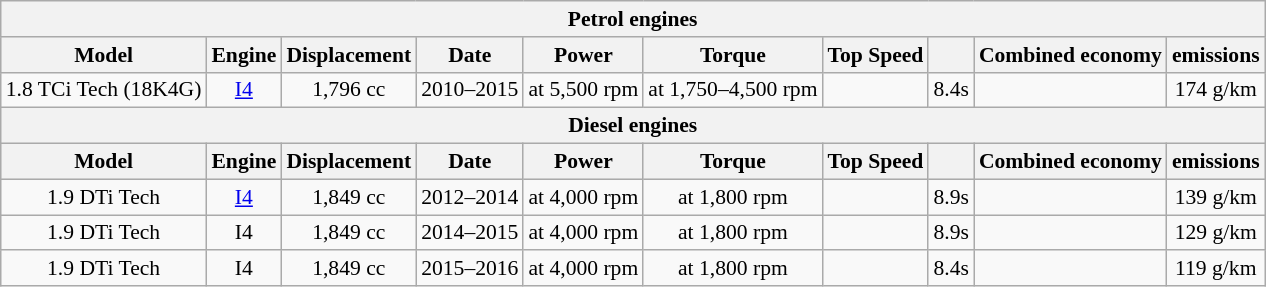<table class="wikitable" style="text-align:center; font-size:90%;">
<tr>
<th colspan=10>Petrol engines</th>
</tr>
<tr style="background:#dcdcdc; text-align:center; vertical-align:middle;">
<th>Model</th>
<th>Engine</th>
<th>Displacement</th>
<th>Date</th>
<th>Power</th>
<th>Torque</th>
<th>Top Speed</th>
<th></th>
<th>Combined economy</th>
<th> emissions</th>
</tr>
<tr>
<td>1.8 TCi Tech (18K4G)</td>
<td><a href='#'>I4</a></td>
<td>1,796 cc</td>
<td>2010–2015</td>
<td> at 5,500 rpm</td>
<td> at 1,750–4,500 rpm</td>
<td></td>
<td>8.4s</td>
<td></td>
<td>174 g/km</td>
</tr>
<tr>
<th colspan=10>Diesel engines</th>
</tr>
<tr style="background:#dcdcdc; text-align:center; vertical-align:middle;">
<th>Model</th>
<th>Engine</th>
<th>Displacement</th>
<th>Date</th>
<th>Power</th>
<th>Torque</th>
<th>Top Speed</th>
<th></th>
<th>Combined economy</th>
<th> emissions</th>
</tr>
<tr>
<td>1.9 DTi Tech</td>
<td><a href='#'>I4</a></td>
<td>1,849 cc</td>
<td>2012–2014</td>
<td> at 4,000 rpm</td>
<td> at 1,800 rpm</td>
<td></td>
<td>8.9s</td>
<td></td>
<td>139 g/km</td>
</tr>
<tr>
<td>1.9 DTi Tech</td>
<td>I4</td>
<td>1,849 cc</td>
<td>2014–2015</td>
<td> at 4,000 rpm</td>
<td> at 1,800 rpm</td>
<td></td>
<td>8.9s</td>
<td></td>
<td>129 g/km</td>
</tr>
<tr>
<td>1.9 DTi Tech</td>
<td>I4</td>
<td>1,849 cc</td>
<td>2015–2016</td>
<td> at 4,000 rpm</td>
<td> at 1,800 rpm</td>
<td></td>
<td>8.4s</td>
<td></td>
<td>119 g/km</td>
</tr>
</table>
